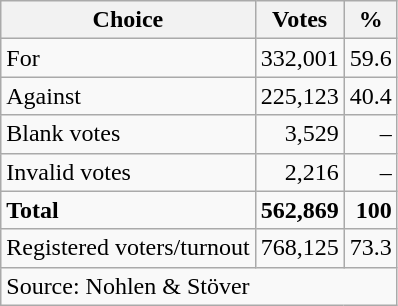<table class=wikitable style=text-align:right>
<tr>
<th>Choice</th>
<th>Votes</th>
<th>%</th>
</tr>
<tr>
<td align=left>For</td>
<td>332,001</td>
<td>59.6</td>
</tr>
<tr>
<td align=left>Against</td>
<td>225,123</td>
<td>40.4</td>
</tr>
<tr>
<td align=left>Blank votes</td>
<td>3,529</td>
<td>–</td>
</tr>
<tr>
<td align=left>Invalid votes</td>
<td>2,216</td>
<td>–</td>
</tr>
<tr>
<td align=left><strong>Total</strong></td>
<td><strong>562,869</strong></td>
<td><strong>100</strong></td>
</tr>
<tr>
<td align=left>Registered voters/turnout</td>
<td>768,125</td>
<td>73.3</td>
</tr>
<tr>
<td align=left colspan=3>Source: Nohlen & Stöver</td>
</tr>
</table>
